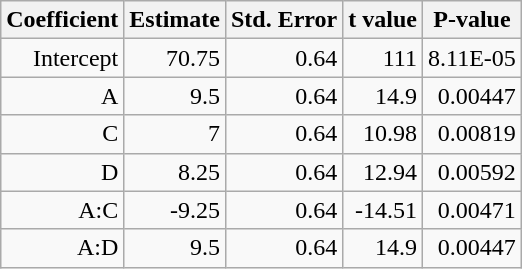<table class="wikitable" style="text-align: right">
<tr>
<th>Coefficient</th>
<th>Estimate</th>
<th>Std. Error</th>
<th>t value</th>
<th>P-value</th>
</tr>
<tr>
<td>Intercept</td>
<td>70.75</td>
<td>0.64</td>
<td>111</td>
<td>8.11E-05</td>
</tr>
<tr>
<td>A</td>
<td>9.5</td>
<td>0.64</td>
<td>14.9</td>
<td>0.00447</td>
</tr>
<tr>
<td>C</td>
<td>7</td>
<td>0.64</td>
<td>10.98</td>
<td>0.00819</td>
</tr>
<tr>
<td>D</td>
<td>8.25</td>
<td>0.64</td>
<td>12.94</td>
<td>0.00592</td>
</tr>
<tr>
<td>A:C</td>
<td>-9.25</td>
<td>0.64</td>
<td>-14.51</td>
<td>0.00471</td>
</tr>
<tr>
<td>A:D</td>
<td>9.5</td>
<td>0.64</td>
<td>14.9</td>
<td>0.00447</td>
</tr>
</table>
